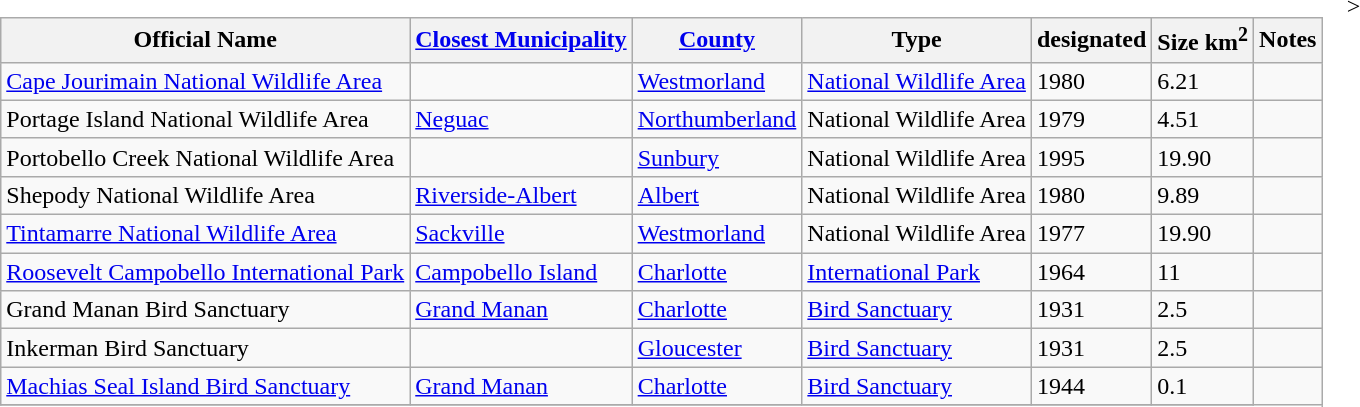<table class="wikitable sortable" align="left"<onlyinclude>>
<tr>
<th>Official Name</th>
<th><a href='#'>Closest Municipality</a></th>
<th><a href='#'>County</a></th>
<th>Type</th>
<th>designated</th>
<th>Size km<sup>2</sup></th>
<th>Notes</th>
</tr>
<tr>
<td><a href='#'>Cape Jourimain National Wildlife Area</a></td>
<td></td>
<td><a href='#'>Westmorland</a></td>
<td><a href='#'>National Wildlife Area</a></td>
<td>1980</td>
<td>6.21</td>
<td></td>
</tr>
<tr>
<td>Portage Island National Wildlife Area</td>
<td><a href='#'>Neguac</a></td>
<td><a href='#'>Northumberland</a></td>
<td>National Wildlife Area</td>
<td>1979</td>
<td>4.51</td>
<td></td>
</tr>
<tr>
<td>Portobello Creek National Wildlife Area</td>
<td></td>
<td><a href='#'>Sunbury</a></td>
<td>National Wildlife Area</td>
<td>1995</td>
<td>19.90</td>
<td></td>
</tr>
<tr>
<td>Shepody National Wildlife Area</td>
<td><a href='#'>Riverside-Albert</a></td>
<td><a href='#'>Albert</a></td>
<td>National Wildlife Area</td>
<td>1980</td>
<td>9.89</td>
<td></td>
</tr>
<tr>
<td><a href='#'>Tintamarre National Wildlife Area</a></td>
<td><a href='#'>Sackville</a></td>
<td><a href='#'>Westmorland</a></td>
<td>National Wildlife Area</td>
<td>1977</td>
<td>19.90</td>
<td></td>
</tr>
<tr>
<td><a href='#'>Roosevelt Campobello International Park</a></td>
<td><a href='#'>Campobello Island</a></td>
<td><a href='#'>Charlotte</a></td>
<td><a href='#'>International Park</a></td>
<td>1964</td>
<td>11</td>
<td></td>
</tr>
<tr>
<td>Grand Manan Bird Sanctuary</td>
<td><a href='#'>Grand Manan</a></td>
<td><a href='#'>Charlotte</a></td>
<td><a href='#'>Bird Sanctuary</a></td>
<td>1931</td>
<td>2.5</td>
<td></td>
</tr>
<tr>
<td>Inkerman Bird Sanctuary</td>
<td></td>
<td><a href='#'>Gloucester</a></td>
<td><a href='#'>Bird Sanctuary</a></td>
<td>1931</td>
<td>2.5</td>
<td></td>
</tr>
<tr>
<td><a href='#'>Machias Seal Island Bird Sanctuary</a></td>
<td><a href='#'>Grand Manan</a></td>
<td><a href='#'>Charlotte</a></td>
<td><a href='#'>Bird Sanctuary</a></td>
<td>1944</td>
<td>0.1</td>
</tr>
<tr>
</tr>
</table>
